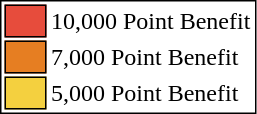<table class="toccolours" style="F8F00; border:1px solid black;">
<tr>
<td style="background:#e74c3c; border:1px solid black;">      </td>
<td>10,000 Point Benefit</td>
</tr>
<tr>
<td style="background:#e67e22; border:1px solid black;">      </td>
<td>7,000 Point Benefit</td>
</tr>
<tr>
<td style="background:#f4d03f; border:1px solid black;">      </td>
<td>5,000 Point Benefit</td>
</tr>
</table>
